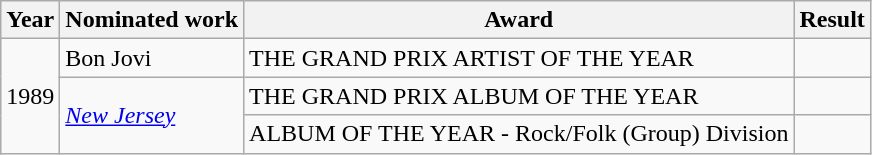<table class="wikitable">
<tr>
<th>Year</th>
<th>Nominated work</th>
<th>Award</th>
<th>Result</th>
</tr>
<tr>
<td rowspan="3">1989</td>
<td>Bon Jovi</td>
<td>THE GRAND PRIX ARTIST OF THE YEAR</td>
<td></td>
</tr>
<tr>
<td rowspan="2"><em><a href='#'>New Jersey</a></em></td>
<td>THE GRAND PRIX ALBUM OF THE YEAR</td>
<td></td>
</tr>
<tr>
<td>ALBUM OF THE YEAR - Rock/Folk (Group) Division</td>
<td></td>
</tr>
</table>
